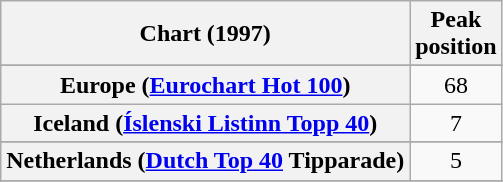<table class="wikitable sortable plainrowheaders" style="text-align:center">
<tr>
<th scope="col">Chart (1997)</th>
<th scope="col">Peak<br>position</th>
</tr>
<tr>
</tr>
<tr>
</tr>
<tr>
<th scope="row">Europe (<a href='#'>Eurochart Hot 100</a>)</th>
<td>68</td>
</tr>
<tr>
<th scope="row">Iceland (<a href='#'>Íslenski Listinn Topp 40</a>)</th>
<td>7</td>
</tr>
<tr>
</tr>
<tr>
<th scope="row">Netherlands (<a href='#'>Dutch Top 40</a> Tipparade)</th>
<td>5</td>
</tr>
<tr>
</tr>
<tr>
</tr>
<tr>
</tr>
</table>
